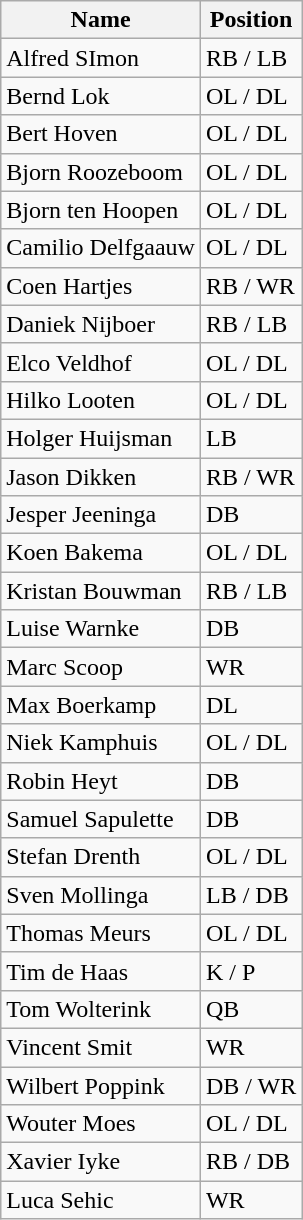<table class="wikitable">
<tr>
<th>Name</th>
<th>Position</th>
</tr>
<tr>
<td>Alfred SImon</td>
<td>RB / LB</td>
</tr>
<tr>
<td>Bernd Lok</td>
<td>OL / DL</td>
</tr>
<tr>
<td>Bert Hoven</td>
<td>OL / DL</td>
</tr>
<tr>
<td>Bjorn Roozeboom</td>
<td>OL / DL</td>
</tr>
<tr>
<td>Bjorn ten Hoopen</td>
<td>OL / DL</td>
</tr>
<tr>
<td>Camilio Delfgaauw</td>
<td>OL / DL</td>
</tr>
<tr>
<td>Coen Hartjes</td>
<td>RB / WR</td>
</tr>
<tr>
<td>Daniek Nijboer</td>
<td>RB / LB</td>
</tr>
<tr>
<td>Elco Veldhof</td>
<td>OL / DL</td>
</tr>
<tr>
<td>Hilko Looten</td>
<td>OL / DL</td>
</tr>
<tr>
<td>Holger Huijsman</td>
<td>LB</td>
</tr>
<tr>
<td>Jason Dikken</td>
<td>RB / WR</td>
</tr>
<tr>
<td>Jesper Jeeninga</td>
<td>DB</td>
</tr>
<tr>
<td>Koen Bakema</td>
<td>OL / DL</td>
</tr>
<tr>
<td>Kristan Bouwman</td>
<td>RB / LB</td>
</tr>
<tr>
<td>Luise Warnke</td>
<td>DB</td>
</tr>
<tr>
<td>Marc Scoop</td>
<td>WR</td>
</tr>
<tr>
<td>Max Boerkamp</td>
<td>DL</td>
</tr>
<tr>
<td>Niek Kamphuis</td>
<td>OL / DL</td>
</tr>
<tr>
<td>Robin Heyt</td>
<td>DB</td>
</tr>
<tr>
<td>Samuel Sapulette</td>
<td>DB</td>
</tr>
<tr>
<td>Stefan Drenth</td>
<td>OL / DL</td>
</tr>
<tr>
<td>Sven Mollinga</td>
<td>LB / DB</td>
</tr>
<tr>
<td>Thomas Meurs</td>
<td>OL / DL</td>
</tr>
<tr>
<td>Tim de Haas</td>
<td>K / P</td>
</tr>
<tr>
<td>Tom Wolterink</td>
<td>QB</td>
</tr>
<tr>
<td>Vincent Smit</td>
<td>WR</td>
</tr>
<tr>
<td>Wilbert Poppink</td>
<td>DB / WR</td>
</tr>
<tr>
<td>Wouter Moes</td>
<td>OL / DL</td>
</tr>
<tr>
<td>Xavier Iyke</td>
<td>RB / DB</td>
</tr>
<tr>
<td>Luca Sehic</td>
<td>WR</td>
</tr>
</table>
